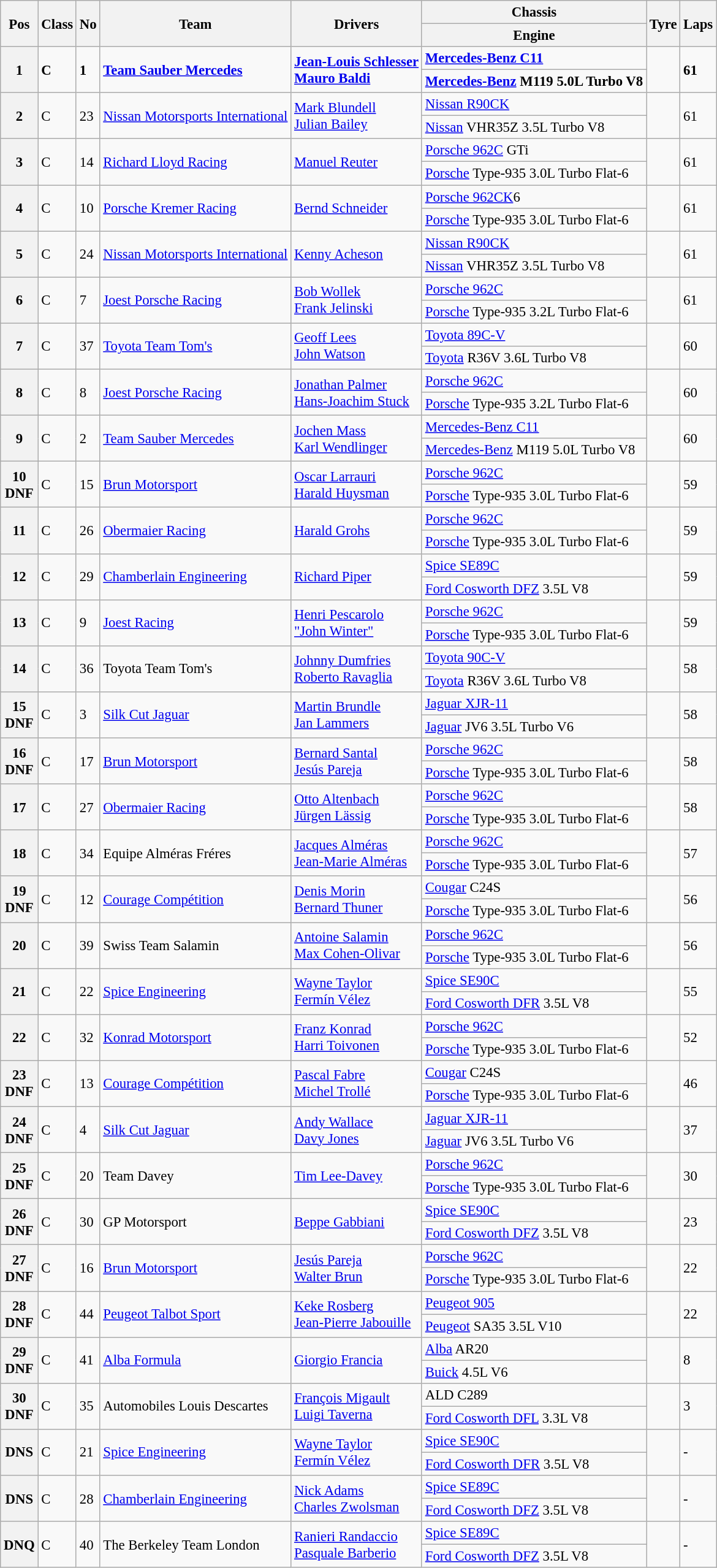<table class="wikitable" style="font-size: 95%;">
<tr>
<th rowspan=2>Pos</th>
<th rowspan=2>Class</th>
<th rowspan=2>No</th>
<th rowspan=2>Team</th>
<th rowspan=2>Drivers</th>
<th>Chassis</th>
<th rowspan=2>Tyre</th>
<th rowspan=2>Laps</th>
</tr>
<tr>
<th>Engine</th>
</tr>
<tr style="font-weight:bold">
<th rowspan=2>1</th>
<td rowspan=2>C</td>
<td rowspan=2>1</td>
<td rowspan=2> <a href='#'>Team Sauber Mercedes</a></td>
<td rowspan=2> <a href='#'>Jean-Louis Schlesser</a><br> <a href='#'>Mauro Baldi</a></td>
<td><a href='#'>Mercedes-Benz C11</a></td>
<td rowspan=2></td>
<td rowspan=2>61</td>
</tr>
<tr style="font-weight:bold">
<td><a href='#'>Mercedes-Benz</a> M119 5.0L Turbo V8</td>
</tr>
<tr>
<th rowspan=2>2</th>
<td rowspan=2>C</td>
<td rowspan=2>23</td>
<td rowspan=2> <a href='#'>Nissan Motorsports International</a></td>
<td rowspan=2> <a href='#'>Mark Blundell</a><br> <a href='#'>Julian Bailey</a></td>
<td><a href='#'>Nissan R90CK</a></td>
<td rowspan=2></td>
<td rowspan=2>61</td>
</tr>
<tr>
<td><a href='#'>Nissan</a> VHR35Z 3.5L Turbo V8</td>
</tr>
<tr>
<th rowspan=2>3</th>
<td rowspan=2>C</td>
<td rowspan=2>14</td>
<td rowspan=2> <a href='#'>Richard Lloyd Racing</a></td>
<td rowspan=2> <a href='#'>Manuel Reuter</a></td>
<td><a href='#'>Porsche 962C</a> GTi</td>
<td rowspan=2></td>
<td rowspan=2>61</td>
</tr>
<tr>
<td><a href='#'>Porsche</a> Type-935 3.0L Turbo Flat-6</td>
</tr>
<tr>
<th rowspan=2>4</th>
<td rowspan=2>C</td>
<td rowspan=2>10</td>
<td rowspan=2> <a href='#'>Porsche Kremer Racing</a></td>
<td rowspan=2> <a href='#'>Bernd Schneider</a></td>
<td><a href='#'>Porsche 962CK</a>6</td>
<td rowspan=2></td>
<td rowspan=2>61</td>
</tr>
<tr>
<td><a href='#'>Porsche</a> Type-935 3.0L Turbo Flat-6</td>
</tr>
<tr>
<th rowspan=2>5</th>
<td rowspan=2>C</td>
<td rowspan=2>24</td>
<td rowspan=2> <a href='#'>Nissan Motorsports International</a></td>
<td rowspan=2> <a href='#'>Kenny Acheson</a></td>
<td><a href='#'>Nissan R90CK</a></td>
<td rowspan=2></td>
<td rowspan=2>61</td>
</tr>
<tr>
<td><a href='#'>Nissan</a> VHR35Z 3.5L Turbo V8</td>
</tr>
<tr>
<th rowspan=2>6</th>
<td rowspan=2>C</td>
<td rowspan=2>7</td>
<td rowspan=2> <a href='#'>Joest Porsche Racing</a></td>
<td rowspan=2> <a href='#'>Bob Wollek</a><br> <a href='#'>Frank Jelinski</a></td>
<td><a href='#'>Porsche 962C</a></td>
<td rowspan=2></td>
<td rowspan=2>61</td>
</tr>
<tr>
<td><a href='#'>Porsche</a> Type-935 3.2L Turbo Flat-6</td>
</tr>
<tr>
<th rowspan=2>7</th>
<td rowspan=2>C</td>
<td rowspan=2>37</td>
<td rowspan=2> <a href='#'>Toyota Team Tom's</a></td>
<td rowspan=2> <a href='#'>Geoff Lees</a><br> <a href='#'>John Watson</a></td>
<td><a href='#'>Toyota 89C-V</a></td>
<td rowspan=2></td>
<td rowspan=2>60</td>
</tr>
<tr>
<td><a href='#'>Toyota</a> R36V 3.6L Turbo V8</td>
</tr>
<tr>
<th rowspan=2>8</th>
<td rowspan=2>C</td>
<td rowspan=2>8</td>
<td rowspan=2> <a href='#'>Joest Porsche Racing</a></td>
<td rowspan=2> <a href='#'>Jonathan Palmer</a><br> <a href='#'>Hans-Joachim Stuck</a></td>
<td><a href='#'>Porsche 962C</a></td>
<td rowspan=2></td>
<td rowspan=2>60</td>
</tr>
<tr>
<td><a href='#'>Porsche</a> Type-935 3.2L Turbo Flat-6</td>
</tr>
<tr>
<th rowspan=2>9</th>
<td rowspan=2>C</td>
<td rowspan=2>2</td>
<td rowspan=2> <a href='#'>Team Sauber Mercedes</a></td>
<td rowspan=2> <a href='#'>Jochen Mass</a><br> <a href='#'>Karl Wendlinger</a></td>
<td><a href='#'>Mercedes-Benz C11</a></td>
<td rowspan=2></td>
<td rowspan=2>60</td>
</tr>
<tr>
<td><a href='#'>Mercedes-Benz</a> M119 5.0L Turbo V8</td>
</tr>
<tr>
<th rowspan=2>10<br>DNF</th>
<td rowspan=2>C</td>
<td rowspan=2>15</td>
<td rowspan=2> <a href='#'>Brun Motorsport</a></td>
<td rowspan=2> <a href='#'>Oscar Larrauri</a><br> <a href='#'>Harald Huysman</a></td>
<td><a href='#'>Porsche 962C</a></td>
<td rowspan=2></td>
<td rowspan=2>59</td>
</tr>
<tr>
<td><a href='#'>Porsche</a> Type-935 3.0L Turbo Flat-6</td>
</tr>
<tr>
<th rowspan=2>11</th>
<td rowspan=2>C</td>
<td rowspan=2>26</td>
<td rowspan=2> <a href='#'>Obermaier Racing</a></td>
<td rowspan=2> <a href='#'>Harald Grohs</a></td>
<td><a href='#'>Porsche 962C</a></td>
<td rowspan=2></td>
<td rowspan=2>59</td>
</tr>
<tr>
<td><a href='#'>Porsche</a> Type-935 3.0L Turbo Flat-6</td>
</tr>
<tr>
<th rowspan=2>12</th>
<td rowspan=2>C</td>
<td rowspan=2>29</td>
<td rowspan=2> <a href='#'>Chamberlain Engineering</a></td>
<td rowspan=2> <a href='#'>Richard Piper</a></td>
<td><a href='#'>Spice SE89C</a></td>
<td rowspan=2></td>
<td rowspan=2>59</td>
</tr>
<tr>
<td><a href='#'>Ford Cosworth DFZ</a> 3.5L V8</td>
</tr>
<tr>
<th rowspan=2>13</th>
<td rowspan=2>C</td>
<td rowspan=2>9</td>
<td rowspan=2> <a href='#'>Joest Racing</a></td>
<td rowspan=2> <a href='#'>Henri Pescarolo</a><br> <a href='#'>"John Winter"</a></td>
<td><a href='#'>Porsche 962C</a></td>
<td rowspan=2></td>
<td rowspan=2>59</td>
</tr>
<tr>
<td><a href='#'>Porsche</a> Type-935 3.0L Turbo Flat-6</td>
</tr>
<tr>
<th rowspan=2>14</th>
<td rowspan=2>C</td>
<td rowspan=2>36</td>
<td rowspan=2> Toyota Team Tom's</td>
<td rowspan=2> <a href='#'>Johnny Dumfries</a><br> <a href='#'>Roberto Ravaglia</a></td>
<td><a href='#'>Toyota 90C-V</a></td>
<td rowspan=2></td>
<td rowspan=2>58</td>
</tr>
<tr>
<td><a href='#'>Toyota</a> R36V 3.6L Turbo V8</td>
</tr>
<tr>
<th rowspan=2>15<br>DNF</th>
<td rowspan=2>C</td>
<td rowspan=2>3</td>
<td rowspan=2> <a href='#'>Silk Cut Jaguar</a></td>
<td rowspan=2> <a href='#'>Martin Brundle</a><br> <a href='#'>Jan Lammers</a></td>
<td><a href='#'>Jaguar XJR-11</a></td>
<td rowspan=2></td>
<td rowspan=2>58</td>
</tr>
<tr>
<td><a href='#'>Jaguar</a> JV6 3.5L Turbo V6</td>
</tr>
<tr>
<th rowspan=2>16<br>DNF</th>
<td rowspan=2>C</td>
<td rowspan=2>17</td>
<td rowspan=2> <a href='#'>Brun Motorsport</a></td>
<td rowspan=2> <a href='#'>Bernard Santal</a><br> <a href='#'>Jesús Pareja</a></td>
<td><a href='#'>Porsche 962C</a></td>
<td rowspan=2></td>
<td rowspan=2>58</td>
</tr>
<tr>
<td><a href='#'>Porsche</a> Type-935 3.0L Turbo Flat-6</td>
</tr>
<tr>
<th rowspan=2>17</th>
<td rowspan=2>C</td>
<td rowspan=2>27</td>
<td rowspan=2> <a href='#'>Obermaier Racing</a></td>
<td rowspan=2> <a href='#'>Otto Altenbach</a><br> <a href='#'>Jürgen Lässig</a></td>
<td><a href='#'>Porsche 962C</a></td>
<td rowspan=2></td>
<td rowspan=2>58</td>
</tr>
<tr>
<td><a href='#'>Porsche</a> Type-935 3.0L Turbo Flat-6</td>
</tr>
<tr>
<th rowspan=2>18</th>
<td rowspan=2>C</td>
<td rowspan=2>34</td>
<td rowspan=2> Equipe Alméras Fréres</td>
<td rowspan=2> <a href='#'>Jacques Alméras</a><br> <a href='#'>Jean-Marie Alméras</a></td>
<td><a href='#'>Porsche 962C</a></td>
<td rowspan=2></td>
<td rowspan=2>57</td>
</tr>
<tr>
<td><a href='#'>Porsche</a> Type-935 3.0L Turbo Flat-6</td>
</tr>
<tr>
<th rowspan=2>19<br>DNF</th>
<td rowspan=2>C</td>
<td rowspan=2>12</td>
<td rowspan=2> <a href='#'>Courage Compétition</a></td>
<td rowspan=2> <a href='#'>Denis Morin</a><br> <a href='#'>Bernard Thuner</a></td>
<td><a href='#'>Cougar</a> C24S</td>
<td rowspan=2></td>
<td rowspan=2>56</td>
</tr>
<tr>
<td><a href='#'>Porsche</a> Type-935 3.0L Turbo Flat-6</td>
</tr>
<tr>
<th rowspan=2>20</th>
<td rowspan=2>C</td>
<td rowspan=2>39</td>
<td rowspan=2> Swiss Team Salamin</td>
<td rowspan=2> <a href='#'>Antoine Salamin</a><br> <a href='#'>Max Cohen-Olivar</a></td>
<td><a href='#'>Porsche 962C</a></td>
<td rowspan=2></td>
<td rowspan=2>56</td>
</tr>
<tr>
<td><a href='#'>Porsche</a> Type-935 3.0L Turbo Flat-6</td>
</tr>
<tr>
<th rowspan=2>21</th>
<td rowspan=2>C</td>
<td rowspan=2>22</td>
<td rowspan=2> <a href='#'>Spice Engineering</a></td>
<td rowspan=2> <a href='#'>Wayne Taylor</a><br> <a href='#'>Fermín Vélez</a></td>
<td><a href='#'>Spice SE90C</a></td>
<td rowspan=2></td>
<td rowspan=2>55</td>
</tr>
<tr>
<td><a href='#'>Ford Cosworth DFR</a> 3.5L V8</td>
</tr>
<tr>
<th rowspan=2>22</th>
<td rowspan=2>C</td>
<td rowspan=2>32</td>
<td rowspan=2> <a href='#'>Konrad Motorsport</a></td>
<td rowspan=2> <a href='#'>Franz Konrad</a><br> <a href='#'>Harri Toivonen</a></td>
<td><a href='#'>Porsche 962C</a></td>
<td rowspan=2></td>
<td rowspan=2>52</td>
</tr>
<tr>
<td><a href='#'>Porsche</a> Type-935 3.0L Turbo Flat-6</td>
</tr>
<tr>
<th rowspan=2>23<br>DNF</th>
<td rowspan=2>C</td>
<td rowspan=2>13</td>
<td rowspan=2> <a href='#'>Courage Compétition</a></td>
<td rowspan=2> <a href='#'>Pascal Fabre</a><br> <a href='#'>Michel Trollé</a></td>
<td><a href='#'>Cougar</a> C24S</td>
<td rowspan=2></td>
<td rowspan=2>46</td>
</tr>
<tr>
<td><a href='#'>Porsche</a> Type-935 3.0L Turbo Flat-6</td>
</tr>
<tr>
<th rowspan=2>24<br>DNF</th>
<td rowspan=2>C</td>
<td rowspan=2>4</td>
<td rowspan=2> <a href='#'>Silk Cut Jaguar</a></td>
<td rowspan=2> <a href='#'>Andy Wallace</a><br> <a href='#'>Davy Jones</a></td>
<td><a href='#'>Jaguar XJR-11</a></td>
<td rowspan=2></td>
<td rowspan=2>37</td>
</tr>
<tr>
<td><a href='#'>Jaguar</a> JV6 3.5L Turbo V6</td>
</tr>
<tr>
<th rowspan=2>25<br>DNF</th>
<td rowspan=2>C</td>
<td rowspan=2>20</td>
<td rowspan=2> Team Davey</td>
<td rowspan=2> <a href='#'>Tim Lee-Davey</a></td>
<td><a href='#'>Porsche 962C</a></td>
<td rowspan=2></td>
<td rowspan=2>30</td>
</tr>
<tr>
<td><a href='#'>Porsche</a> Type-935 3.0L Turbo Flat-6</td>
</tr>
<tr>
<th rowspan=2>26<br>DNF</th>
<td rowspan=2>C</td>
<td rowspan=2>30</td>
<td rowspan=2> GP Motorsport</td>
<td rowspan=2> <a href='#'>Beppe Gabbiani</a></td>
<td><a href='#'>Spice SE90C</a></td>
<td rowspan=2></td>
<td rowspan=2>23</td>
</tr>
<tr>
<td><a href='#'>Ford Cosworth DFZ</a> 3.5L V8</td>
</tr>
<tr>
<th rowspan=2>27<br>DNF</th>
<td rowspan=2>C</td>
<td rowspan=2>16</td>
<td rowspan=2> <a href='#'>Brun Motorsport</a></td>
<td rowspan=2> <a href='#'>Jesús Pareja</a><br> <a href='#'>Walter Brun</a></td>
<td><a href='#'>Porsche 962C</a></td>
<td rowspan=2></td>
<td rowspan=2>22</td>
</tr>
<tr>
<td><a href='#'>Porsche</a> Type-935 3.0L Turbo Flat-6</td>
</tr>
<tr>
<th rowspan=2>28<br>DNF</th>
<td rowspan=2>C</td>
<td rowspan=2>44</td>
<td rowspan=2> <a href='#'>Peugeot Talbot Sport</a></td>
<td rowspan=2> <a href='#'>Keke Rosberg</a><br> <a href='#'>Jean-Pierre Jabouille</a></td>
<td><a href='#'>Peugeot 905</a></td>
<td rowspan=2></td>
<td rowspan=2>22</td>
</tr>
<tr>
<td><a href='#'>Peugeot</a> SA35 3.5L V10</td>
</tr>
<tr>
<th rowspan=2>29<br>DNF</th>
<td rowspan=2>C</td>
<td rowspan=2>41</td>
<td rowspan=2> <a href='#'>Alba Formula</a></td>
<td rowspan=2> <a href='#'>Giorgio Francia</a></td>
<td><a href='#'>Alba</a> AR20</td>
<td rowspan=2></td>
<td rowspan=2>8</td>
</tr>
<tr>
<td><a href='#'>Buick</a> 4.5L V6</td>
</tr>
<tr>
<th rowspan=2>30<br>DNF</th>
<td rowspan=2>C</td>
<td rowspan=2>35</td>
<td rowspan=2> Automobiles Louis Descartes</td>
<td rowspan=2> <a href='#'>François Migault</a><br> <a href='#'>Luigi Taverna</a></td>
<td>ALD C289</td>
<td rowspan=2></td>
<td rowspan=2>3</td>
</tr>
<tr>
<td><a href='#'>Ford Cosworth DFL</a> 3.3L V8</td>
</tr>
<tr>
<th rowspan=2>DNS</th>
<td rowspan=2>C</td>
<td rowspan=2>21</td>
<td rowspan=2> <a href='#'>Spice Engineering</a></td>
<td rowspan=2> <a href='#'>Wayne Taylor</a><br> <a href='#'>Fermín Vélez</a></td>
<td><a href='#'>Spice SE90C</a></td>
<td rowspan=2></td>
<td rowspan=2>-</td>
</tr>
<tr>
<td><a href='#'>Ford Cosworth DFR</a> 3.5L V8</td>
</tr>
<tr>
<th rowspan=2>DNS</th>
<td rowspan=2>C</td>
<td rowspan=2>28</td>
<td rowspan=2> <a href='#'>Chamberlain Engineering</a></td>
<td rowspan=2> <a href='#'>Nick Adams</a><br> <a href='#'>Charles Zwolsman</a></td>
<td><a href='#'>Spice SE89C</a></td>
<td rowspan=2></td>
<td rowspan=2>-</td>
</tr>
<tr>
<td><a href='#'>Ford Cosworth DFZ</a> 3.5L V8</td>
</tr>
<tr>
<th rowspan=2>DNQ</th>
<td rowspan=2>C</td>
<td rowspan=2>40</td>
<td rowspan=2> The Berkeley Team London</td>
<td rowspan=2> <a href='#'>Ranieri Randaccio</a><br> <a href='#'>Pasquale Barberio</a></td>
<td><a href='#'>Spice SE89C</a></td>
<td rowspan=2></td>
<td rowspan=2>-</td>
</tr>
<tr>
<td><a href='#'>Ford Cosworth DFZ</a> 3.5L V8</td>
</tr>
</table>
